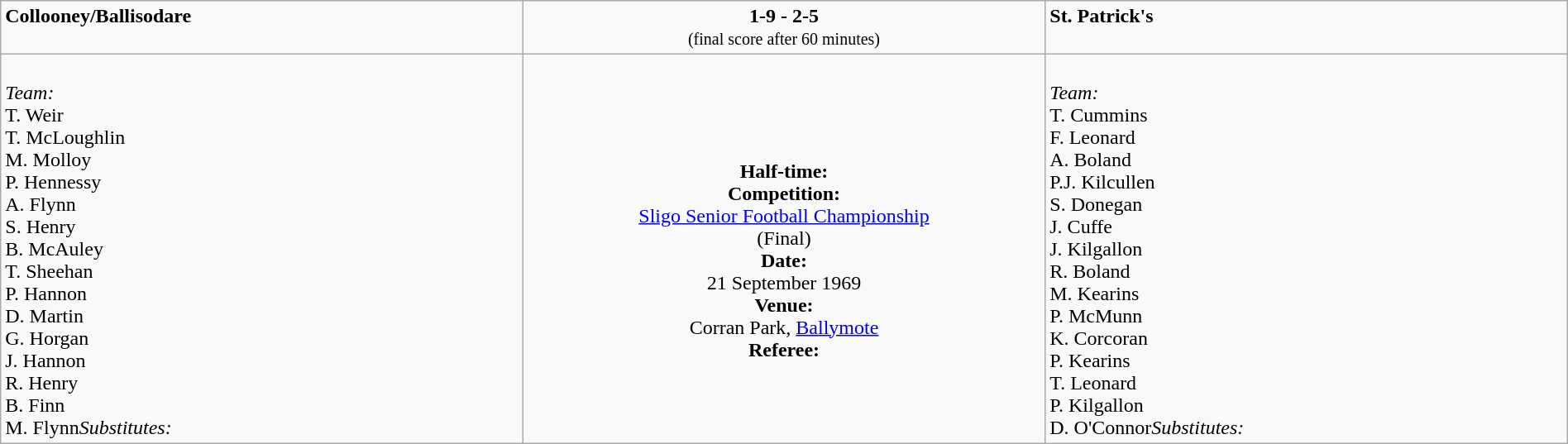<table border=0 class="wikitable" width=100%>
<tr>
<td width=33% valign=top><span><strong>Collooney/Ballisodare</strong></span><br><small></small></td>
<td width=33% valign=top align=center><span><strong>1-9 - 2-5</strong></span><br><small>(final score after 60 minutes)</small></td>
<td width=33% valign=top><span><strong>St. Patrick's</strong></span><br><small></small></td>
</tr>
<tr>
<td valign=top><br><em>Team:</em>
<br>T. Weir
<br>T. McLoughlin
<br>M. Molloy
<br>P. Hennessy
<br>A. Flynn
<br>S. Henry
<br>B. McAuley 
<br>T. Sheehan
<br>P. Hannon
<br>D. Martin
<br>G. Horgan
<br>J. Hannon
<br>R. Henry
<br>B. Finn
<br>M. Flynn<em>Substitutes:</em>
<br></td>
<td valign=middle align=center><br><strong>Half-time:</strong><br><strong>Competition:</strong><br><a href='#'>Sligo Senior Football Championship</a><br>(Final)<br><strong>Date:</strong><br>21 September 1969<br><strong>Venue:</strong><br>Corran Park, <a href='#'>Ballymote</a><br><strong>Referee:</strong><br></td>
<td valign=top><br><em>Team:</em>
<br>T. Cummins
<br>F. Leonard
<br>A. Boland
<br>P.J. Kilcullen
<br>S. Donegan
<br>J. Cuffe
<br>J. Kilgallon
<br>R. Boland
<br>M. Kearins
<br>P. McMunn
<br>K. Corcoran
<br>P. Kearins
<br>T. Leonard
<br>P. Kilgallon
<br>D. O'Connor<em>Substitutes:</em>
<br></td>
</tr>
</table>
